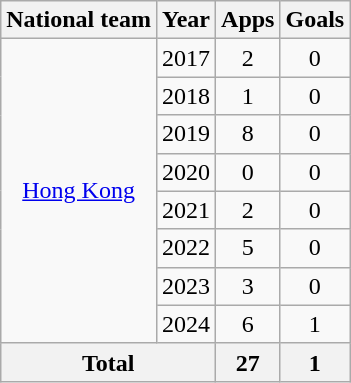<table class="wikitable" style="text-align:center">
<tr>
<th>National team</th>
<th>Year</th>
<th>Apps</th>
<th>Goals</th>
</tr>
<tr>
<td rowspan="8"><a href='#'>Hong Kong</a></td>
<td>2017</td>
<td>2</td>
<td>0</td>
</tr>
<tr>
<td>2018</td>
<td>1</td>
<td>0</td>
</tr>
<tr>
<td>2019</td>
<td>8</td>
<td>0</td>
</tr>
<tr>
<td>2020</td>
<td>0</td>
<td>0</td>
</tr>
<tr>
<td>2021</td>
<td>2</td>
<td>0</td>
</tr>
<tr>
<td>2022</td>
<td>5</td>
<td>0</td>
</tr>
<tr>
<td>2023</td>
<td>3</td>
<td>0</td>
</tr>
<tr>
<td>2024</td>
<td>6</td>
<td>1</td>
</tr>
<tr>
<th colspan=2>Total</th>
<th>27</th>
<th>1</th>
</tr>
</table>
